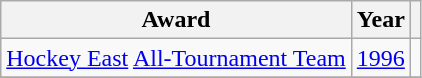<table class="wikitable">
<tr>
<th>Award</th>
<th>Year</th>
<th></th>
</tr>
<tr>
<td><a href='#'>Hockey East</a> <a href='#'>All-Tournament Team</a></td>
<td><a href='#'>1996</a></td>
<td></td>
</tr>
<tr>
</tr>
</table>
